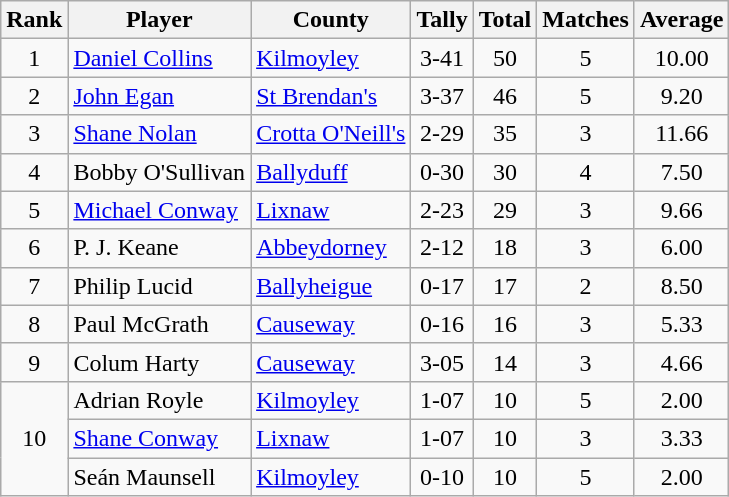<table class="wikitable">
<tr>
<th>Rank</th>
<th>Player</th>
<th>County</th>
<th>Tally</th>
<th>Total</th>
<th>Matches</th>
<th>Average</th>
</tr>
<tr>
<td rowspan=1 align=center>1</td>
<td><a href='#'>Daniel Collins</a></td>
<td><a href='#'>Kilmoyley</a></td>
<td align=center>3-41</td>
<td align=center>50</td>
<td align=center>5</td>
<td align=center>10.00</td>
</tr>
<tr>
<td rowspan=1 align=center>2</td>
<td><a href='#'>John Egan</a></td>
<td><a href='#'>St Brendan's</a></td>
<td align=center>3-37</td>
<td align=center>46</td>
<td align=center>5</td>
<td align=center>9.20</td>
</tr>
<tr>
<td rowspan=1 align=center>3</td>
<td><a href='#'>Shane Nolan</a></td>
<td><a href='#'>Crotta O'Neill's</a></td>
<td align=center>2-29</td>
<td align=center>35</td>
<td align=center>3</td>
<td align=center>11.66</td>
</tr>
<tr>
<td rowspan=1 align=center>4</td>
<td>Bobby O'Sullivan</td>
<td><a href='#'>Ballyduff</a></td>
<td align=center>0-30</td>
<td align=center>30</td>
<td align=center>4</td>
<td align=center>7.50</td>
</tr>
<tr>
<td rowspan=1 align=center>5</td>
<td><a href='#'>Michael Conway</a></td>
<td><a href='#'>Lixnaw</a></td>
<td align=center>2-23</td>
<td align=center>29</td>
<td align=center>3</td>
<td align=center>9.66</td>
</tr>
<tr>
<td rowspan=1 align=center>6</td>
<td>P. J. Keane</td>
<td><a href='#'>Abbeydorney</a></td>
<td align=center>2-12</td>
<td align=center>18</td>
<td align=center>3</td>
<td align=center>6.00</td>
</tr>
<tr>
<td rowspan=1 align=center>7</td>
<td>Philip Lucid</td>
<td><a href='#'>Ballyheigue</a></td>
<td align=center>0-17</td>
<td align=center>17</td>
<td align=center>2</td>
<td align=center>8.50</td>
</tr>
<tr>
<td rowspan=1 align=center>8</td>
<td>Paul McGrath</td>
<td><a href='#'>Causeway</a></td>
<td align=center>0-16</td>
<td align=center>16</td>
<td align=center>3</td>
<td align=center>5.33</td>
</tr>
<tr>
<td rowspan=1 align=center>9</td>
<td>Colum Harty</td>
<td><a href='#'>Causeway</a></td>
<td align=center>3-05</td>
<td align=center>14</td>
<td align=center>3</td>
<td align=center>4.66</td>
</tr>
<tr>
<td rowspan=3 align=center>10</td>
<td>Adrian Royle</td>
<td><a href='#'>Kilmoyley</a></td>
<td align=center>1-07</td>
<td align=center>10</td>
<td align=center>5</td>
<td align=center>2.00</td>
</tr>
<tr>
<td><a href='#'>Shane Conway</a></td>
<td><a href='#'>Lixnaw</a></td>
<td align=center>1-07</td>
<td align=center>10</td>
<td align=center>3</td>
<td align=center>3.33</td>
</tr>
<tr>
<td>Seán Maunsell</td>
<td><a href='#'>Kilmoyley</a></td>
<td align=center>0-10</td>
<td align=center>10</td>
<td align=center>5</td>
<td align=center>2.00</td>
</tr>
</table>
